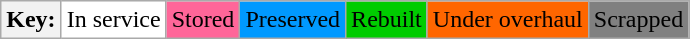<table class="wikitable">
<tr>
<th>Key:</th>
<td bgcolor=#FFFFFF>In service</td>
<td bgcolor=#FF6699>Stored</td>
<td bgcolor=#0099FF>Preserved</td>
<td bgcolor=#00CC00>Rebuilt</td>
<td bgcolor=#FF6600>Under overhaul</td>
<td bgcolor=#808080>Scrapped</td>
</tr>
</table>
